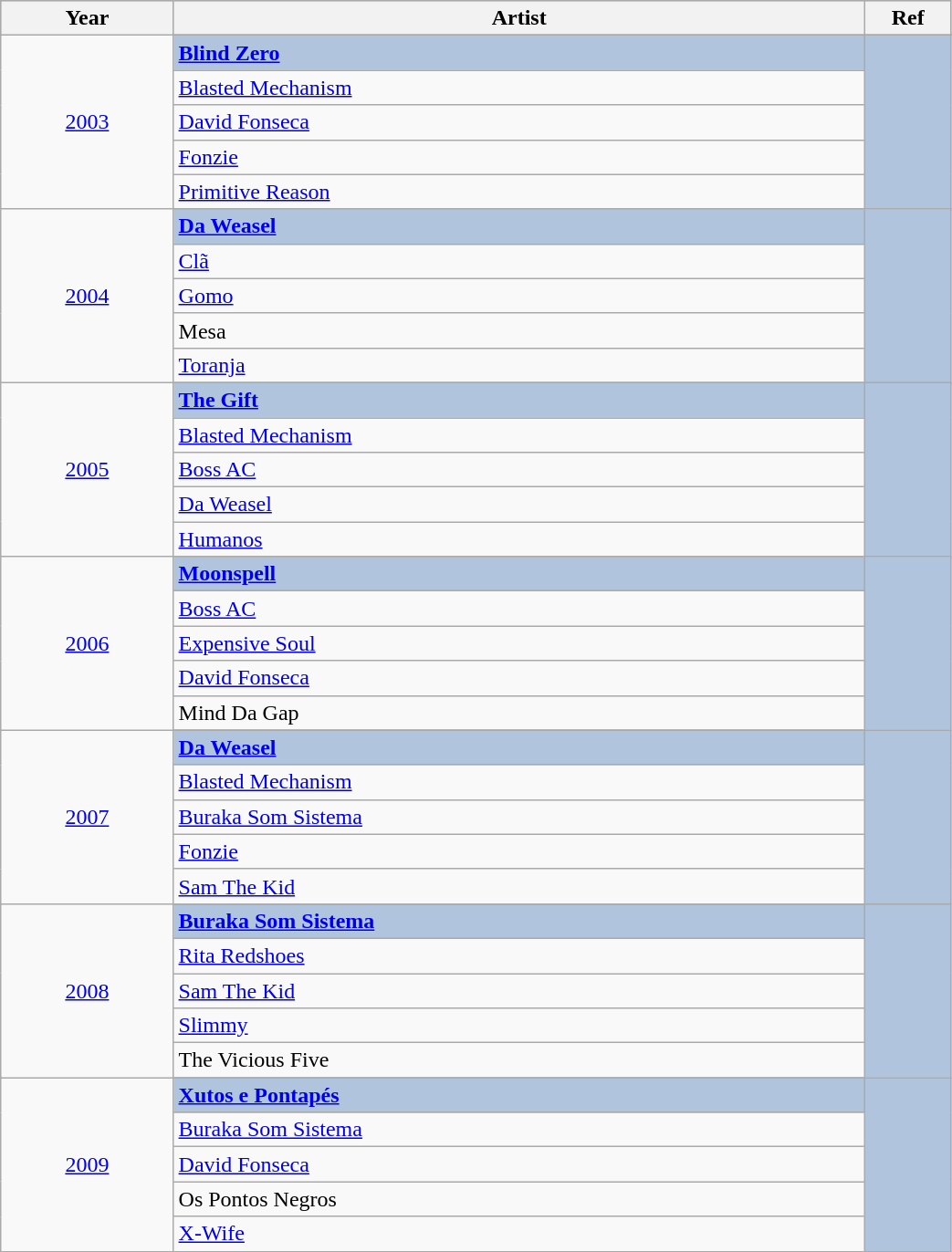<table class="wikitable" style="width:55%;">
<tr style="background:#bebebe;">
<th style="width:10%;">Year</th>
<th style="width:40%;">Artist</th>
<th style="width:5%;">Ref</th>
</tr>
<tr>
<td rowspan="6" align="center"><a href='#'>2003</a></td>
</tr>
<tr style="background:#B0C4DE">
<td><strong><a href='#'>Blind Zero</a></strong></td>
<td rowspan="6" align="center"></td>
</tr>
<tr>
<td><a href='#'>Blasted Mechanism</a></td>
</tr>
<tr>
<td><a href='#'>David Fonseca</a></td>
</tr>
<tr>
<td><a href='#'>Fonzie</a></td>
</tr>
<tr>
<td><a href='#'>Primitive Reason</a></td>
</tr>
<tr>
<td rowspan="6" align="center"><a href='#'>2004</a></td>
</tr>
<tr style="background:#B0C4DE">
<td><strong><a href='#'>Da Weasel</a></strong></td>
<td rowspan="6" align="center"></td>
</tr>
<tr>
<td><a href='#'>Clã</a></td>
</tr>
<tr>
<td><a href='#'>Gomo</a></td>
</tr>
<tr>
<td>Mesa</td>
</tr>
<tr>
<td><a href='#'>Toranja</a></td>
</tr>
<tr>
<td rowspan="6" align="center"><a href='#'>2005</a></td>
</tr>
<tr style="background:#B0C4DE">
<td><strong><a href='#'>The Gift</a></strong></td>
<td rowspan="6" align="center"></td>
</tr>
<tr>
<td><a href='#'>Blasted Mechanism</a></td>
</tr>
<tr>
<td><a href='#'>Boss AC</a></td>
</tr>
<tr>
<td><a href='#'>Da Weasel</a></td>
</tr>
<tr>
<td><a href='#'>Humanos</a></td>
</tr>
<tr>
<td rowspan="6" align="center"><a href='#'>2006</a></td>
</tr>
<tr style="background:#B0C4DE">
<td><strong><a href='#'>Moonspell</a></strong></td>
<td rowspan="6" align="center"></td>
</tr>
<tr>
<td><a href='#'>Boss AC</a></td>
</tr>
<tr>
<td><a href='#'>Expensive Soul</a></td>
</tr>
<tr>
<td><a href='#'>David Fonseca</a></td>
</tr>
<tr>
<td>Mind Da Gap</td>
</tr>
<tr>
<td rowspan="6" align="center"><a href='#'>2007</a></td>
</tr>
<tr style="background:#B0C4DE">
<td><strong><a href='#'>Da Weasel</a></strong></td>
<td rowspan="6" align="center"></td>
</tr>
<tr>
<td><a href='#'>Blasted Mechanism</a></td>
</tr>
<tr>
<td><a href='#'>Buraka Som Sistema</a></td>
</tr>
<tr>
<td><a href='#'>Fonzie</a></td>
</tr>
<tr>
<td><a href='#'>Sam The Kid</a></td>
</tr>
<tr>
<td rowspan="6" align="center"><a href='#'>2008</a></td>
</tr>
<tr style="background:#B0C4DE">
<td><strong><a href='#'>Buraka Som Sistema</a></strong></td>
<td rowspan="6" align="center"></td>
</tr>
<tr>
<td><a href='#'>Rita Redshoes</a></td>
</tr>
<tr>
<td><a href='#'>Sam The Kid</a></td>
</tr>
<tr>
<td><a href='#'>Slimmy</a></td>
</tr>
<tr>
<td>The Vicious Five</td>
</tr>
<tr>
<td rowspan="6" align="center"><a href='#'>2009</a></td>
</tr>
<tr style="background:#B0C4DE">
<td><strong><a href='#'>Xutos e Pontapés</a></strong></td>
<td rowspan="6" align="center"></td>
</tr>
<tr>
<td><a href='#'>Buraka Som Sistema</a></td>
</tr>
<tr>
<td><a href='#'>David Fonseca</a></td>
</tr>
<tr>
<td>Os Pontos Negros</td>
</tr>
<tr>
<td><a href='#'>X-Wife</a></td>
</tr>
</table>
